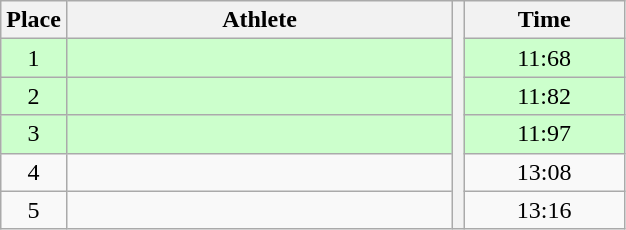<table class="wikitable" style="text-align:center">
<tr>
<th>Place</th>
<th width=250>Athlete</th>
<th rowspan=27></th>
<th width=100>Time</th>
</tr>
<tr style="background:#ccffcc;">
<td>1</td>
<td align=left></td>
<td>11:68</td>
</tr>
<tr style="background:#ccffcc;">
<td>2</td>
<td align=left></td>
<td>11:82</td>
</tr>
<tr style="background:#ccffcc;">
<td>3</td>
<td align=left></td>
<td>11:97</td>
</tr>
<tr>
<td>4</td>
<td align=left></td>
<td>13:08</td>
</tr>
<tr>
<td>5</td>
<td align=left></td>
<td>13:16</td>
</tr>
</table>
